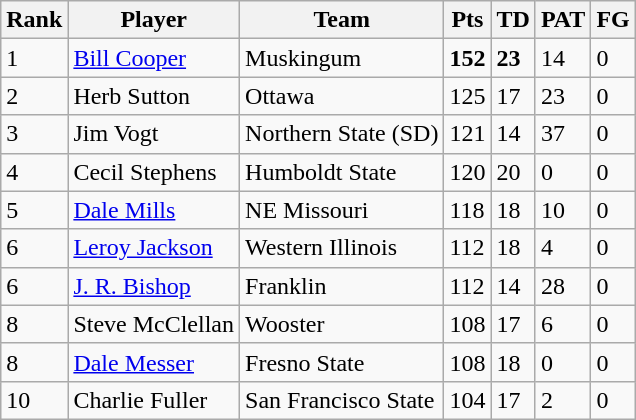<table class="wikitable sortable">
<tr>
<th>Rank</th>
<th>Player</th>
<th>Team</th>
<th>Pts</th>
<th>TD</th>
<th>PAT</th>
<th>FG</th>
</tr>
<tr>
<td>1</td>
<td><a href='#'>Bill Cooper</a></td>
<td>Muskingum</td>
<td><strong>152</strong></td>
<td><strong>23</strong></td>
<td>14</td>
<td>0</td>
</tr>
<tr>
<td>2</td>
<td>Herb Sutton</td>
<td>Ottawa</td>
<td>125</td>
<td>17</td>
<td>23</td>
<td>0</td>
</tr>
<tr>
<td>3</td>
<td>Jim Vogt</td>
<td>Northern State (SD)</td>
<td>121</td>
<td>14</td>
<td>37</td>
<td>0</td>
</tr>
<tr>
<td>4</td>
<td>Cecil Stephens</td>
<td>Humboldt State</td>
<td>120</td>
<td>20</td>
<td>0</td>
<td>0</td>
</tr>
<tr>
<td>5</td>
<td><a href='#'>Dale Mills</a></td>
<td>NE Missouri</td>
<td>118</td>
<td>18</td>
<td>10</td>
<td>0</td>
</tr>
<tr>
<td>6</td>
<td><a href='#'>Leroy Jackson</a></td>
<td>Western Illinois</td>
<td>112</td>
<td>18</td>
<td>4</td>
<td>0</td>
</tr>
<tr>
<td>6</td>
<td><a href='#'>J. R. Bishop</a></td>
<td>Franklin</td>
<td>112</td>
<td>14</td>
<td>28</td>
<td>0</td>
</tr>
<tr>
<td>8</td>
<td>Steve McClellan</td>
<td>Wooster</td>
<td>108</td>
<td>17</td>
<td>6</td>
<td>0</td>
</tr>
<tr>
<td>8</td>
<td><a href='#'>Dale Messer</a></td>
<td>Fresno State</td>
<td>108</td>
<td>18</td>
<td>0</td>
<td>0</td>
</tr>
<tr>
<td>10</td>
<td>Charlie Fuller</td>
<td>San Francisco State</td>
<td>104</td>
<td>17</td>
<td>2</td>
<td>0</td>
</tr>
</table>
